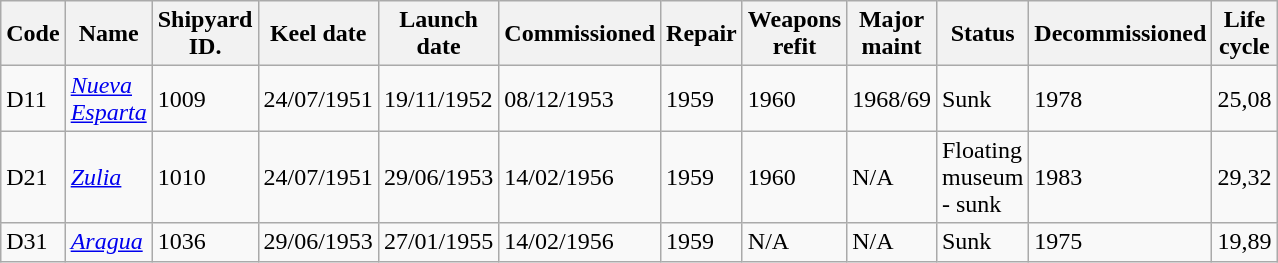<table class="wikitable">
<tr>
<th width="10">Code</th>
<th width="50">Name</th>
<th width="30">Shipyard ID.</th>
<th width="30">Keel date</th>
<th width="30">Launch date</th>
<th width="30">Commissioned</th>
<th width="30">Repair</th>
<th width="30">Weapons refit</th>
<th width="30">Major maint</th>
<th width="30">Status</th>
<th width="20">Decommissioned</th>
<th width="20">Life cycle</th>
</tr>
<tr>
<td>D11</td>
<td><a href='#'><em>Nueva Esparta</em></a></td>
<td>1009</td>
<td>24/07/1951</td>
<td>19/11/1952</td>
<td>08/12/1953</td>
<td>1959</td>
<td>1960</td>
<td>1968/69</td>
<td>Sunk</td>
<td>1978</td>
<td>25,08</td>
</tr>
<tr>
<td>D21</td>
<td><a href='#'><em>Zulia</em></a></td>
<td>1010</td>
<td>24/07/1951</td>
<td>29/06/1953</td>
<td>14/02/1956</td>
<td>1959</td>
<td>1960</td>
<td>N/A</td>
<td>Floating museum - sunk</td>
<td>1983</td>
<td>29,32</td>
</tr>
<tr>
<td>D31</td>
<td><a href='#'><em>Aragua</em></a></td>
<td>1036</td>
<td>29/06/1953</td>
<td>27/01/1955</td>
<td>14/02/1956</td>
<td>1959</td>
<td>N/A</td>
<td>N/A</td>
<td>Sunk</td>
<td>1975</td>
<td>19,89</td>
</tr>
</table>
